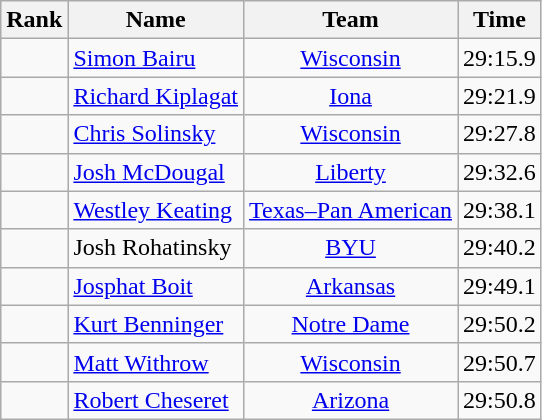<table class="wikitable sortable" style="text-align:center">
<tr>
<th>Rank</th>
<th>Name</th>
<th>Team</th>
<th>Time</th>
</tr>
<tr>
<td></td>
<td align=left> <a href='#'>Simon Bairu</a></td>
<td><a href='#'>Wisconsin</a></td>
<td>29:15.9</td>
</tr>
<tr>
<td></td>
<td align=left> <a href='#'>Richard Kiplagat</a></td>
<td><a href='#'>Iona</a></td>
<td>29:21.9</td>
</tr>
<tr>
<td></td>
<td align=left> <a href='#'>Chris Solinsky</a></td>
<td><a href='#'>Wisconsin</a></td>
<td>29:27.8</td>
</tr>
<tr>
<td></td>
<td align=left> <a href='#'>Josh McDougal</a></td>
<td><a href='#'>Liberty</a></td>
<td>29:32.6</td>
</tr>
<tr>
<td></td>
<td align=left> <a href='#'>Westley Keating</a></td>
<td><a href='#'>Texas–Pan American</a></td>
<td>29:38.1</td>
</tr>
<tr>
<td></td>
<td align=left> Josh Rohatinsky</td>
<td><a href='#'>BYU</a></td>
<td>29:40.2</td>
</tr>
<tr>
<td></td>
<td align=left> <a href='#'>Josphat Boit</a></td>
<td><a href='#'>Arkansas</a></td>
<td>29:49.1</td>
</tr>
<tr>
<td></td>
<td align=left> <a href='#'>Kurt Benninger</a></td>
<td><a href='#'>Notre Dame</a></td>
<td>29:50.2</td>
</tr>
<tr>
<td></td>
<td align=left> <a href='#'>Matt Withrow</a></td>
<td><a href='#'>Wisconsin</a></td>
<td>29:50.7</td>
</tr>
<tr>
<td></td>
<td align=left> <a href='#'>Robert Cheseret</a></td>
<td><a href='#'>Arizona</a></td>
<td>29:50.8</td>
</tr>
</table>
